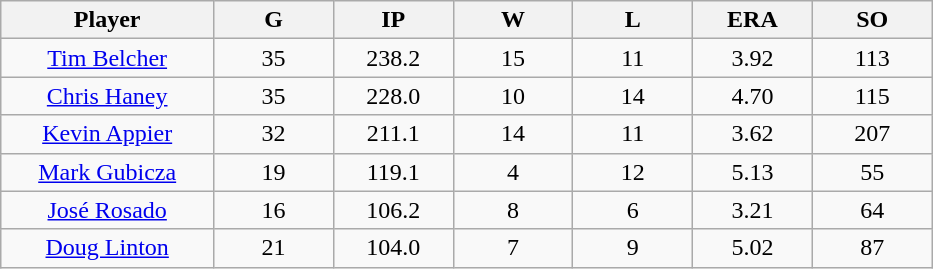<table class="wikitable sortable">
<tr>
<th bgcolor="#DDDDFF" width="16%">Player</th>
<th bgcolor="#DDDDFF" width="9%">G</th>
<th bgcolor="#DDDDFF" width="9%">IP</th>
<th bgcolor="#DDDDFF" width="9%">W</th>
<th bgcolor="#DDDDFF" width="9%">L</th>
<th bgcolor="#DDDDFF" width="9%">ERA</th>
<th bgcolor="#DDDDFF" width="9%">SO</th>
</tr>
<tr align="center">
<td><a href='#'>Tim Belcher</a></td>
<td>35</td>
<td>238.2</td>
<td>15</td>
<td>11</td>
<td>3.92</td>
<td>113</td>
</tr>
<tr align=center>
<td><a href='#'>Chris Haney</a></td>
<td>35</td>
<td>228.0</td>
<td>10</td>
<td>14</td>
<td>4.70</td>
<td>115</td>
</tr>
<tr align=center>
<td><a href='#'>Kevin Appier</a></td>
<td>32</td>
<td>211.1</td>
<td>14</td>
<td>11</td>
<td>3.62</td>
<td>207</td>
</tr>
<tr align=center>
<td><a href='#'>Mark Gubicza</a></td>
<td>19</td>
<td>119.1</td>
<td>4</td>
<td>12</td>
<td>5.13</td>
<td>55</td>
</tr>
<tr align=center>
<td><a href='#'>José Rosado</a></td>
<td>16</td>
<td>106.2</td>
<td>8</td>
<td>6</td>
<td>3.21</td>
<td>64</td>
</tr>
<tr align=center>
<td><a href='#'>Doug Linton</a></td>
<td>21</td>
<td>104.0</td>
<td>7</td>
<td>9</td>
<td>5.02</td>
<td>87</td>
</tr>
</table>
